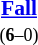<table style="width:100%;" cellspacing="1">
<tr>
<th width=25%></th>
<th width=10%></th>
<th width=25%></th>
</tr>
<tr style=font-size:90%>
<td align=right><strong></strong></td>
<td align=center><strong> <a href='#'>Fall</a> </strong><br><small>(<strong>6</strong>–0)</small></td>
<td></td>
</tr>
</table>
